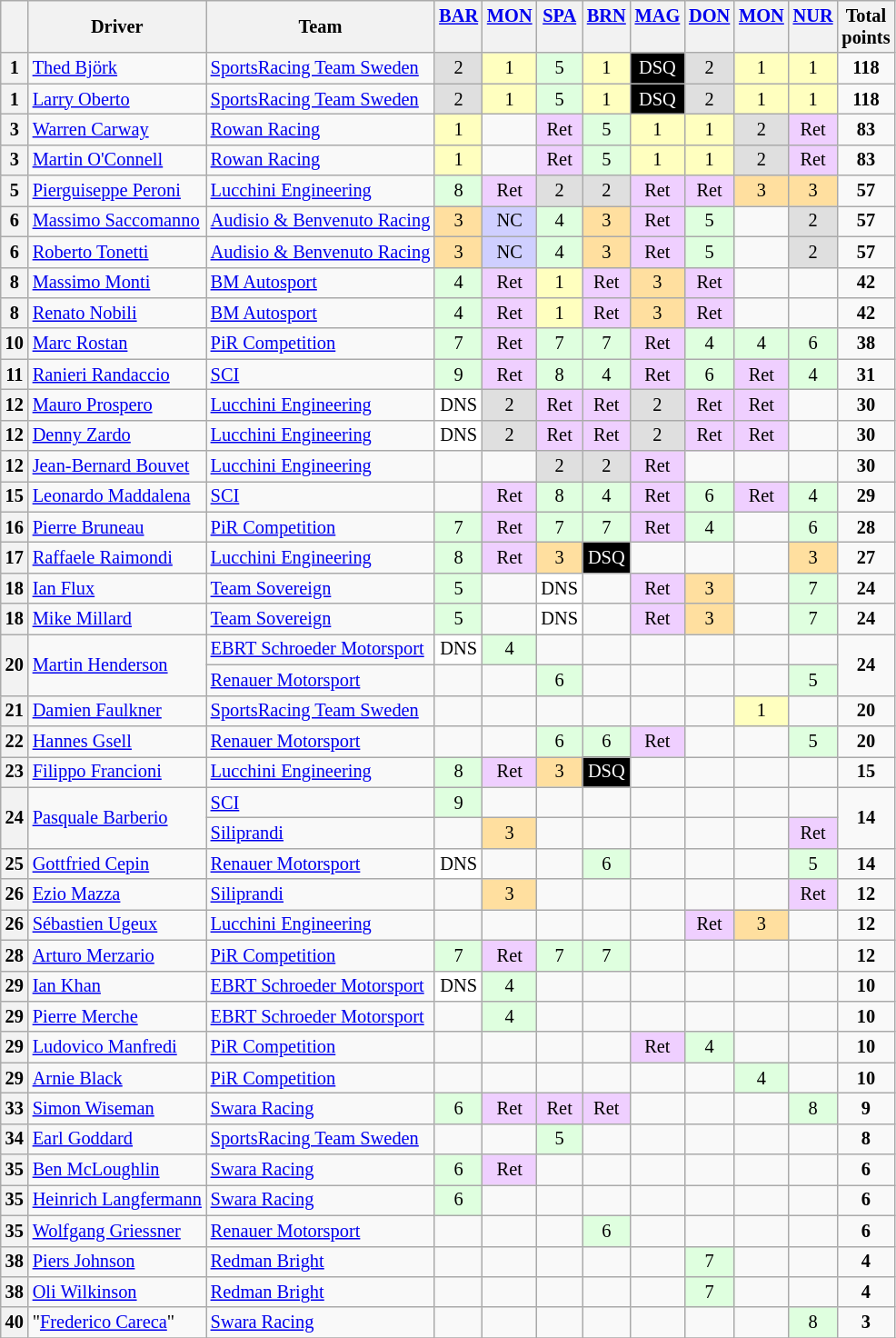<table class="wikitable" style="font-size: 85%; text-align:center;">
<tr valign="top">
<th valign=middle></th>
<th valign=middle>Driver</th>
<th valign=middle>Team</th>
<th><a href='#'>BAR</a><br></th>
<th><a href='#'>MON</a><br></th>
<th><a href='#'>SPA</a><br></th>
<th><a href='#'>BRN</a><br></th>
<th><a href='#'>MAG</a><br></th>
<th><a href='#'>DON</a><br></th>
<th><a href='#'>MON</a><br></th>
<th><a href='#'>NUR</a><br></th>
<th valign=middle>Total<br>points</th>
</tr>
<tr>
<th>1</th>
<td align=left> <a href='#'>Thed Björk</a></td>
<td align=left> <a href='#'>SportsRacing Team Sweden</a></td>
<td style="background:#DFDFDF;">2</td>
<td style="background:#FFFFBF;">1</td>
<td style="background:#DFFFDF;">5</td>
<td style="background:#FFFFBF;">1</td>
<td style="background-color:#000000; color:white">DSQ</td>
<td style="background:#DFDFDF;">2</td>
<td style="background:#FFFFBF;">1</td>
<td style="background:#FFFFBF;">1</td>
<td><strong>118</strong></td>
</tr>
<tr>
<th>1</th>
<td align=left> <a href='#'>Larry Oberto</a></td>
<td align=left> <a href='#'>SportsRacing Team Sweden</a></td>
<td style="background:#DFDFDF;">2</td>
<td style="background:#FFFFBF;">1</td>
<td style="background:#DFFFDF;">5</td>
<td style="background:#FFFFBF;">1</td>
<td style="background-color:#000000; color:white">DSQ</td>
<td style="background:#DFDFDF;">2</td>
<td style="background:#FFFFBF;">1</td>
<td style="background:#FFFFBF;">1</td>
<td><strong>118</strong></td>
</tr>
<tr>
<th>3</th>
<td align=left> <a href='#'>Warren Carway</a></td>
<td align=left> <a href='#'>Rowan Racing</a></td>
<td style="background:#FFFFBF;">1</td>
<td></td>
<td style="background:#EFCFFF;">Ret</td>
<td style="background:#DFFFDF;">5</td>
<td style="background:#FFFFBF;">1</td>
<td style="background:#FFFFBF;">1</td>
<td style="background:#DFDFDF;">2</td>
<td style="background:#EFCFFF;">Ret</td>
<td><strong>83</strong></td>
</tr>
<tr>
<th>3</th>
<td align=left> <a href='#'>Martin O'Connell</a></td>
<td align=left> <a href='#'>Rowan Racing</a></td>
<td style="background:#FFFFBF;">1</td>
<td></td>
<td style="background:#EFCFFF;">Ret</td>
<td style="background:#DFFFDF;">5</td>
<td style="background:#FFFFBF;">1</td>
<td style="background:#FFFFBF;">1</td>
<td style="background:#DFDFDF;">2</td>
<td style="background:#EFCFFF;">Ret</td>
<td><strong>83</strong></td>
</tr>
<tr>
<th>5</th>
<td align=left> <a href='#'>Pierguiseppe Peroni</a></td>
<td align=left> <a href='#'>Lucchini Engineering</a></td>
<td style="background:#DFFFDF;">8</td>
<td style="background:#EFCFFF;">Ret</td>
<td style="background:#DFDFDF;">2</td>
<td style="background:#DFDFDF;">2</td>
<td style="background:#EFCFFF;">Ret</td>
<td style="background:#EFCFFF;">Ret</td>
<td style="background:#FFDF9F;">3</td>
<td style="background:#FFDF9F;">3</td>
<td><strong>57</strong></td>
</tr>
<tr>
<th>6</th>
<td align=left> <a href='#'>Massimo Saccomanno</a></td>
<td align=left> <a href='#'>Audisio & Benvenuto Racing</a></td>
<td style="background:#FFDF9F;">3</td>
<td style="background:#CFCFFF;">NC</td>
<td style="background:#DFFFDF;">4</td>
<td style="background:#FFDF9F;">3</td>
<td style="background:#EFCFFF;">Ret</td>
<td style="background:#DFFFDF;">5</td>
<td></td>
<td style="background:#DFDFDF;">2</td>
<td><strong>57</strong></td>
</tr>
<tr>
<th>6</th>
<td align=left> <a href='#'>Roberto Tonetti</a></td>
<td align=left> <a href='#'>Audisio & Benvenuto Racing</a></td>
<td style="background:#FFDF9F;">3</td>
<td style="background:#CFCFFF;">NC</td>
<td style="background:#DFFFDF;">4</td>
<td style="background:#FFDF9F;">3</td>
<td style="background:#EFCFFF;">Ret</td>
<td style="background:#DFFFDF;">5</td>
<td></td>
<td style="background:#DFDFDF;">2</td>
<td><strong>57</strong></td>
</tr>
<tr>
<th>8</th>
<td align=left> <a href='#'>Massimo Monti</a></td>
<td align=left> <a href='#'>BM Autosport</a></td>
<td style="background:#DFFFDF;">4</td>
<td style="background:#EFCFFF;">Ret</td>
<td style="background:#FFFFBF;">1</td>
<td style="background:#EFCFFF;">Ret</td>
<td style="background:#FFDF9F;">3</td>
<td style="background:#EFCFFF;">Ret</td>
<td></td>
<td></td>
<td><strong>42</strong></td>
</tr>
<tr>
<th>8</th>
<td align=left> <a href='#'>Renato Nobili</a></td>
<td align=left> <a href='#'>BM Autosport</a></td>
<td style="background:#DFFFDF;">4</td>
<td style="background:#EFCFFF;">Ret</td>
<td style="background:#FFFFBF;">1</td>
<td style="background:#EFCFFF;">Ret</td>
<td style="background:#FFDF9F;">3</td>
<td style="background:#EFCFFF;">Ret</td>
<td></td>
<td></td>
<td><strong>42</strong></td>
</tr>
<tr>
<th>10</th>
<td align=left> <a href='#'>Marc Rostan</a></td>
<td align=left> <a href='#'>PiR Competition</a></td>
<td style="background:#DFFFDF;">7</td>
<td style="background:#EFCFFF;">Ret</td>
<td style="background:#DFFFDF;">7</td>
<td style="background:#DFFFDF;">7</td>
<td style="background:#EFCFFF;">Ret</td>
<td style="background:#DFFFDF;">4</td>
<td style="background:#DFFFDF;">4</td>
<td style="background:#DFFFDF;">6</td>
<td><strong>38</strong></td>
</tr>
<tr>
<th>11</th>
<td align=left> <a href='#'>Ranieri Randaccio</a></td>
<td align=left> <a href='#'>SCI</a></td>
<td style="background:#DFFFDF;">9</td>
<td style="background:#EFCFFF;">Ret</td>
<td style="background:#DFFFDF;">8</td>
<td style="background:#DFFFDF;">4</td>
<td style="background:#EFCFFF;">Ret</td>
<td style="background:#DFFFDF;">6</td>
<td style="background:#EFCFFF;">Ret</td>
<td style="background:#DFFFDF;">4</td>
<td><strong>31</strong></td>
</tr>
<tr>
<th>12</th>
<td align=left> <a href='#'>Mauro Prospero</a></td>
<td align=left> <a href='#'>Lucchini Engineering</a></td>
<td style="background:#FFFFFF;">DNS</td>
<td style="background:#DFDFDF;">2</td>
<td style="background:#EFCFFF;">Ret</td>
<td style="background:#EFCFFF;">Ret</td>
<td style="background:#DFDFDF;">2</td>
<td style="background:#EFCFFF;">Ret</td>
<td style="background:#EFCFFF;">Ret</td>
<td></td>
<td><strong>30</strong></td>
</tr>
<tr>
<th>12</th>
<td align=left> <a href='#'>Denny Zardo</a></td>
<td align=left> <a href='#'>Lucchini Engineering</a></td>
<td style="background:#FFFFFF;">DNS</td>
<td style="background:#DFDFDF;">2</td>
<td style="background:#EFCFFF;">Ret</td>
<td style="background:#EFCFFF;">Ret</td>
<td style="background:#DFDFDF;">2</td>
<td style="background:#EFCFFF;">Ret</td>
<td style="background:#EFCFFF;">Ret</td>
<td></td>
<td><strong>30</strong></td>
</tr>
<tr>
<th>12</th>
<td align=left> <a href='#'>Jean-Bernard Bouvet</a></td>
<td align=left> <a href='#'>Lucchini Engineering</a></td>
<td></td>
<td></td>
<td style="background:#DFDFDF;">2</td>
<td style="background:#DFDFDF;">2</td>
<td style="background:#EFCFFF;">Ret</td>
<td></td>
<td></td>
<td></td>
<td><strong>30</strong></td>
</tr>
<tr>
<th>15</th>
<td align=left> <a href='#'>Leonardo Maddalena</a></td>
<td align=left> <a href='#'>SCI</a></td>
<td></td>
<td style="background:#EFCFFF;">Ret</td>
<td style="background:#DFFFDF;">8</td>
<td style="background:#DFFFDF;">4</td>
<td style="background:#EFCFFF;">Ret</td>
<td style="background:#DFFFDF;">6</td>
<td style="background:#EFCFFF;">Ret</td>
<td style="background:#DFFFDF;">4</td>
<td><strong>29</strong></td>
</tr>
<tr>
<th>16</th>
<td align=left> <a href='#'>Pierre Bruneau</a></td>
<td align=left> <a href='#'>PiR Competition</a></td>
<td style="background:#DFFFDF;">7</td>
<td style="background:#EFCFFF;">Ret</td>
<td style="background:#DFFFDF;">7</td>
<td style="background:#DFFFDF;">7</td>
<td style="background:#EFCFFF;">Ret</td>
<td style="background:#DFFFDF;">4</td>
<td></td>
<td style="background:#DFFFDF;">6</td>
<td><strong>28</strong></td>
</tr>
<tr>
<th>17</th>
<td align=left> <a href='#'>Raffaele Raimondi</a></td>
<td align=left> <a href='#'>Lucchini Engineering</a></td>
<td style="background:#DFFFDF;">8</td>
<td style="background:#EFCFFF;">Ret</td>
<td style="background:#FFDF9F;">3</td>
<td style="background-color:#000000; color:white">DSQ</td>
<td></td>
<td></td>
<td></td>
<td style="background:#FFDF9F;">3</td>
<td><strong>27</strong></td>
</tr>
<tr>
<th>18</th>
<td align=left> <a href='#'>Ian Flux</a></td>
<td align=left> <a href='#'>Team Sovereign</a></td>
<td style="background:#DFFFDF;">5</td>
<td></td>
<td style="background:#FFFFFF;">DNS</td>
<td></td>
<td style="background:#EFCFFF;">Ret</td>
<td style="background:#FFDF9F;">3</td>
<td></td>
<td style="background:#DFFFDF;">7</td>
<td><strong>24</strong></td>
</tr>
<tr>
<th>18</th>
<td align=left> <a href='#'>Mike Millard</a></td>
<td align=left> <a href='#'>Team Sovereign</a></td>
<td style="background:#DFFFDF;">5</td>
<td></td>
<td style="background:#FFFFFF;">DNS</td>
<td></td>
<td style="background:#EFCFFF;">Ret</td>
<td style="background:#FFDF9F;">3</td>
<td></td>
<td style="background:#DFFFDF;">7</td>
<td><strong>24</strong></td>
</tr>
<tr>
<th rowspan=2>20</th>
<td rowspan=2 align=left> <a href='#'>Martin Henderson</a></td>
<td align=left> <a href='#'>EBRT Schroeder Motorsport</a></td>
<td style="background:#FFFFFF;">DNS</td>
<td style="background:#DFFFDF;">4</td>
<td></td>
<td></td>
<td></td>
<td></td>
<td></td>
<td></td>
<td rowspan=2><strong>24</strong></td>
</tr>
<tr>
<td align=left> <a href='#'>Renauer Motorsport</a></td>
<td></td>
<td></td>
<td style="background:#DFFFDF;">6</td>
<td></td>
<td></td>
<td></td>
<td></td>
<td style="background:#DFFFDF;">5</td>
</tr>
<tr>
<th>21</th>
<td align=left> <a href='#'>Damien Faulkner</a></td>
<td align=left> <a href='#'>SportsRacing Team Sweden</a></td>
<td></td>
<td></td>
<td></td>
<td></td>
<td></td>
<td></td>
<td style="background:#FFFFBF;">1</td>
<td></td>
<td><strong>20</strong></td>
</tr>
<tr>
<th>22</th>
<td align=left> <a href='#'>Hannes Gsell</a></td>
<td align=left> <a href='#'>Renauer Motorsport</a></td>
<td></td>
<td></td>
<td style="background:#DFFFDF;">6</td>
<td style="background:#DFFFDF;">6</td>
<td style="background:#EFCFFF;">Ret</td>
<td></td>
<td></td>
<td style="background:#DFFFDF;">5</td>
<td><strong>20</strong></td>
</tr>
<tr>
<th>23</th>
<td align=left> <a href='#'>Filippo Francioni</a></td>
<td align=left> <a href='#'>Lucchini Engineering</a></td>
<td style="background:#DFFFDF;">8</td>
<td style="background:#EFCFFF;">Ret</td>
<td style="background:#FFDF9F;">3</td>
<td style="background-color:#000000; color:white">DSQ</td>
<td></td>
<td></td>
<td></td>
<td></td>
<td><strong>15</strong></td>
</tr>
<tr>
<th rowspan=2>24</th>
<td rowspan=2 align=left> <a href='#'>Pasquale Barberio</a></td>
<td align=left> <a href='#'>SCI</a></td>
<td style="background:#DFFFDF;">9</td>
<td></td>
<td></td>
<td></td>
<td></td>
<td></td>
<td></td>
<td></td>
<td rowspan=2><strong>14</strong></td>
</tr>
<tr>
<td align=left> <a href='#'>Siliprandi</a></td>
<td></td>
<td style="background:#FFDF9F;">3</td>
<td></td>
<td></td>
<td></td>
<td></td>
<td></td>
<td style="background:#EFCFFF;">Ret</td>
</tr>
<tr>
<th>25</th>
<td align=left> <a href='#'>Gottfried Cepin</a></td>
<td align=left> <a href='#'>Renauer Motorsport</a></td>
<td style="background:#FFFFFF;">DNS</td>
<td></td>
<td></td>
<td style="background:#DFFFDF;">6</td>
<td></td>
<td></td>
<td></td>
<td style="background:#DFFFDF;">5</td>
<td><strong>14</strong></td>
</tr>
<tr>
<th>26</th>
<td align=left> <a href='#'>Ezio Mazza</a></td>
<td align=left> <a href='#'>Siliprandi</a></td>
<td></td>
<td style="background:#FFDF9F;">3</td>
<td></td>
<td></td>
<td></td>
<td></td>
<td></td>
<td style="background:#EFCFFF;">Ret</td>
<td><strong>12</strong></td>
</tr>
<tr>
<th>26</th>
<td align=left> <a href='#'>Sébastien Ugeux</a></td>
<td align=left> <a href='#'>Lucchini Engineering</a></td>
<td></td>
<td></td>
<td></td>
<td></td>
<td></td>
<td style="background:#EFCFFF;">Ret</td>
<td style="background:#FFDF9F;">3</td>
<td></td>
<td><strong>12</strong></td>
</tr>
<tr>
<th>28</th>
<td align=left> <a href='#'>Arturo Merzario</a></td>
<td align=left> <a href='#'>PiR Competition</a></td>
<td style="background:#DFFFDF;">7</td>
<td style="background:#EFCFFF;">Ret</td>
<td style="background:#DFFFDF;">7</td>
<td style="background:#DFFFDF;">7</td>
<td></td>
<td></td>
<td></td>
<td></td>
<td><strong>12</strong></td>
</tr>
<tr>
<th>29</th>
<td align=left> <a href='#'>Ian Khan</a></td>
<td align=left> <a href='#'>EBRT Schroeder Motorsport</a></td>
<td style="background:#FFFFFF;">DNS</td>
<td style="background:#DFFFDF;">4</td>
<td></td>
<td></td>
<td></td>
<td></td>
<td></td>
<td></td>
<td><strong>10</strong></td>
</tr>
<tr>
<th>29</th>
<td align=left> <a href='#'>Pierre Merche</a></td>
<td align=left> <a href='#'>EBRT Schroeder Motorsport</a></td>
<td></td>
<td style="background:#DFFFDF;">4</td>
<td></td>
<td></td>
<td></td>
<td></td>
<td></td>
<td></td>
<td><strong>10</strong></td>
</tr>
<tr>
<th>29</th>
<td align=left> <a href='#'>Ludovico Manfredi</a></td>
<td align=left> <a href='#'>PiR Competition</a></td>
<td></td>
<td></td>
<td></td>
<td></td>
<td style="background:#EFCFFF;">Ret</td>
<td style="background:#DFFFDF;">4</td>
<td></td>
<td></td>
<td><strong>10</strong></td>
</tr>
<tr>
<th>29</th>
<td align=left> <a href='#'>Arnie Black</a></td>
<td align=left> <a href='#'>PiR Competition</a></td>
<td></td>
<td></td>
<td></td>
<td></td>
<td></td>
<td></td>
<td style="background:#DFFFDF;">4</td>
<td></td>
<td><strong>10</strong></td>
</tr>
<tr>
<th>33</th>
<td align=left> <a href='#'>Simon Wiseman</a></td>
<td align=left> <a href='#'>Swara Racing</a></td>
<td style="background:#DFFFDF;">6</td>
<td style="background:#EFCFFF;">Ret</td>
<td style="background:#EFCFFF;">Ret</td>
<td style="background:#EFCFFF;">Ret</td>
<td></td>
<td></td>
<td></td>
<td style="background:#DFFFDF;">8</td>
<td><strong>9</strong></td>
</tr>
<tr>
<th>34</th>
<td align=left> <a href='#'>Earl Goddard</a></td>
<td align=left> <a href='#'>SportsRacing Team Sweden</a></td>
<td></td>
<td></td>
<td style="background:#DFFFDF;">5</td>
<td></td>
<td></td>
<td></td>
<td></td>
<td></td>
<td><strong>8</strong></td>
</tr>
<tr>
<th>35</th>
<td align=left> <a href='#'>Ben McLoughlin</a></td>
<td align=left> <a href='#'>Swara Racing</a></td>
<td style="background:#DFFFDF;">6</td>
<td style="background:#EFCFFF;">Ret</td>
<td></td>
<td></td>
<td></td>
<td></td>
<td></td>
<td></td>
<td><strong>6</strong></td>
</tr>
<tr>
<th>35</th>
<td align=left> <a href='#'>Heinrich Langfermann</a></td>
<td align=left> <a href='#'>Swara Racing</a></td>
<td style="background:#DFFFDF;">6</td>
<td></td>
<td></td>
<td></td>
<td></td>
<td></td>
<td></td>
<td></td>
<td><strong>6</strong></td>
</tr>
<tr>
<th>35</th>
<td align=left> <a href='#'>Wolfgang Griessner</a></td>
<td align=left> <a href='#'>Renauer Motorsport</a></td>
<td></td>
<td></td>
<td></td>
<td style="background:#DFFFDF;">6</td>
<td></td>
<td></td>
<td></td>
<td></td>
<td><strong>6</strong></td>
</tr>
<tr>
<th>38</th>
<td align=left> <a href='#'>Piers Johnson</a></td>
<td align=left> <a href='#'>Redman Bright</a></td>
<td></td>
<td></td>
<td></td>
<td></td>
<td></td>
<td style="background:#DFFFDF;">7</td>
<td></td>
<td></td>
<td><strong>4</strong></td>
</tr>
<tr>
<th>38</th>
<td align=left> <a href='#'>Oli Wilkinson</a></td>
<td align=left> <a href='#'>Redman Bright</a></td>
<td></td>
<td></td>
<td></td>
<td></td>
<td></td>
<td style="background:#DFFFDF;">7</td>
<td></td>
<td></td>
<td><strong>4</strong></td>
</tr>
<tr>
<th>40</th>
<td align=left> "<a href='#'>Frederico Careca</a>"</td>
<td align=left> <a href='#'>Swara Racing</a></td>
<td></td>
<td></td>
<td></td>
<td></td>
<td></td>
<td></td>
<td></td>
<td style="background:#DFFFDF;">8</td>
<td><strong>3</strong></td>
</tr>
<tr>
</tr>
</table>
